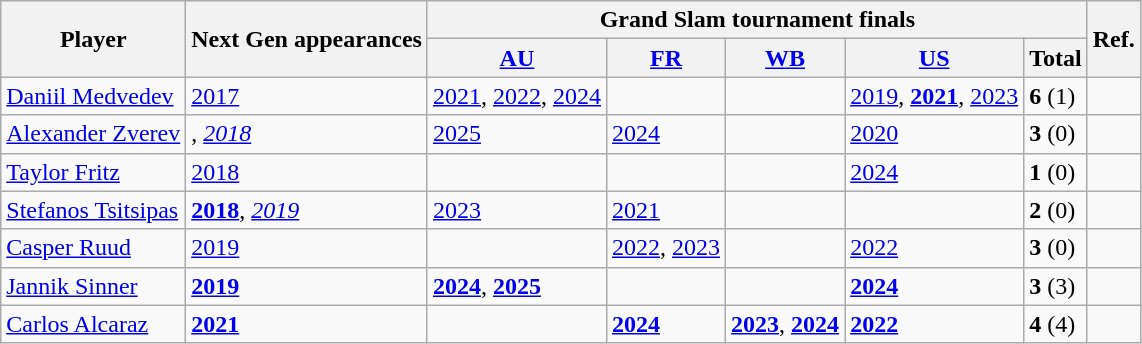<table class="sortable wikitable">
<tr>
<th rowspan=2 scope="col" class=unsortable>Player</th>
<th rowspan=2>Next Gen appearances</th>
<th colspan=5>Grand Slam tournament finals</th>
<th rowspan=2 scope="col" class=unsortable>Ref.</th>
</tr>
<tr>
<th scope="col" class=unsortable><a href='#'>AU</a></th>
<th scope="col" class=unsortable><a href='#'>FR</a></th>
<th scope="col" class=unsortable><a href='#'>WB</a></th>
<th scope="col" class=unsortable><a href='#'>US</a></th>
<th>Total</th>
</tr>
<tr>
<td> <a href='#'>Daniil Medvedev</a></td>
<td><a href='#'>2017</a></td>
<td><a href='#'>2021</a>, <a href='#'>2022</a>, <a href='#'>2024</a></td>
<td></td>
<td></td>
<td><a href='#'>2019</a>, <strong><a href='#'>2021</a></strong>, <a href='#'>2023</a></td>
<td><strong>6</strong> (1)</td>
<td></td>
</tr>
<tr>
<td> <a href='#'>Alexander Zverev</a></td>
<td>, <em><a href='#'>2018</a></em></td>
<td><a href='#'>2025</a></td>
<td><a href='#'>2024</a></td>
<td></td>
<td><a href='#'>2020</a></td>
<td><strong>3</strong> (0)</td>
<td></td>
</tr>
<tr>
<td> <a href='#'>Taylor Fritz</a></td>
<td><a href='#'>2018</a></td>
<td></td>
<td></td>
<td></td>
<td><a href='#'>2024</a></td>
<td><strong>1</strong> (0)</td>
<td></td>
</tr>
<tr>
<td> <a href='#'>Stefanos Tsitsipas</a></td>
<td><strong><a href='#'>2018</a></strong>, <em><a href='#'>2019</a></em></td>
<td><a href='#'>2023</a></td>
<td><a href='#'>2021</a></td>
<td></td>
<td></td>
<td><strong>2</strong> (0)</td>
<td></td>
</tr>
<tr>
<td> <a href='#'>Casper Ruud</a></td>
<td><a href='#'>2019</a></td>
<td></td>
<td><a href='#'>2022</a>, <a href='#'>2023</a></td>
<td></td>
<td><a href='#'>2022</a></td>
<td><strong>3</strong> (0)</td>
<td></td>
</tr>
<tr>
<td> <a href='#'>Jannik Sinner</a></td>
<td><strong><a href='#'>2019</a></strong></td>
<td><strong><a href='#'>2024</a></strong>, <strong><a href='#'>2025</a></strong></td>
<td></td>
<td></td>
<td><strong><a href='#'>2024</a></strong></td>
<td><strong>3</strong> (3)</td>
<td></td>
</tr>
<tr>
<td> <a href='#'>Carlos Alcaraz</a></td>
<td><strong><a href='#'>2021</a></strong></td>
<td></td>
<td><strong><a href='#'>2024</a></strong></td>
<td><strong><a href='#'>2023</a></strong>, <strong><a href='#'>2024</a></strong></td>
<td><strong><a href='#'>2022</a></strong></td>
<td><strong>4</strong> (4)</td>
<td></td>
</tr>
</table>
